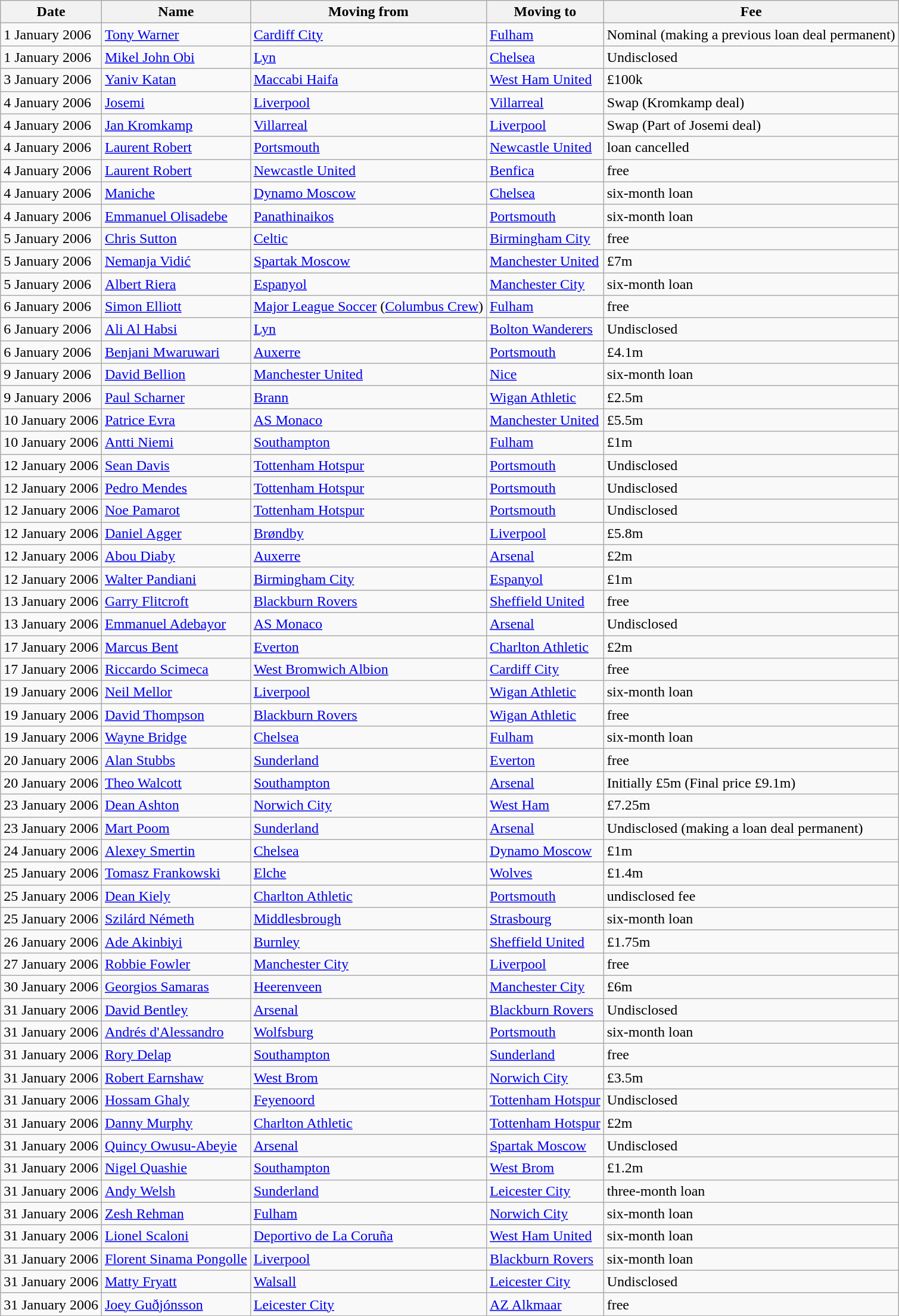<table class="wikitable sortable">
<tr>
<th>Date</th>
<th>Name</th>
<th>Moving from</th>
<th>Moving to</th>
<th>Fee</th>
</tr>
<tr>
<td>1 January 2006</td>
<td><a href='#'>Tony Warner</a></td>
<td><a href='#'>Cardiff City</a></td>
<td><a href='#'>Fulham</a></td>
<td>Nominal (making a previous loan deal permanent)</td>
</tr>
<tr>
<td>1 January 2006</td>
<td><a href='#'>Mikel John Obi</a></td>
<td><a href='#'>Lyn</a></td>
<td><a href='#'>Chelsea</a></td>
<td>Undisclosed</td>
</tr>
<tr>
<td>3 January 2006</td>
<td><a href='#'>Yaniv Katan</a></td>
<td><a href='#'>Maccabi Haifa</a></td>
<td><a href='#'>West Ham United</a></td>
<td>£100k</td>
</tr>
<tr>
<td>4 January 2006</td>
<td><a href='#'>Josemi</a></td>
<td><a href='#'>Liverpool</a></td>
<td><a href='#'>Villarreal</a></td>
<td>Swap (Kromkamp deal)</td>
</tr>
<tr>
<td>4 January 2006</td>
<td><a href='#'>Jan Kromkamp</a></td>
<td><a href='#'>Villarreal</a></td>
<td><a href='#'>Liverpool</a></td>
<td>Swap (Part of Josemi deal)</td>
</tr>
<tr>
<td>4 January 2006</td>
<td><a href='#'>Laurent Robert</a></td>
<td><a href='#'>Portsmouth</a></td>
<td><a href='#'>Newcastle United</a></td>
<td>loan cancelled</td>
</tr>
<tr>
<td>4 January 2006</td>
<td><a href='#'>Laurent Robert</a></td>
<td><a href='#'>Newcastle United</a></td>
<td><a href='#'>Benfica</a></td>
<td>free</td>
</tr>
<tr>
<td>4 January 2006</td>
<td><a href='#'>Maniche</a></td>
<td><a href='#'>Dynamo Moscow</a></td>
<td><a href='#'>Chelsea</a></td>
<td>six-month loan</td>
</tr>
<tr>
<td>4 January 2006</td>
<td><a href='#'>Emmanuel Olisadebe</a></td>
<td><a href='#'>Panathinaikos</a></td>
<td><a href='#'>Portsmouth</a></td>
<td>six-month loan</td>
</tr>
<tr>
<td>5 January 2006</td>
<td><a href='#'>Chris Sutton</a></td>
<td><a href='#'>Celtic</a></td>
<td><a href='#'>Birmingham City</a></td>
<td>free</td>
</tr>
<tr>
<td>5 January 2006</td>
<td><a href='#'>Nemanja Vidić</a></td>
<td><a href='#'>Spartak Moscow</a></td>
<td><a href='#'>Manchester United</a></td>
<td>£7m</td>
</tr>
<tr>
<td>5 January 2006</td>
<td><a href='#'>Albert Riera</a></td>
<td><a href='#'>Espanyol</a></td>
<td><a href='#'>Manchester City</a></td>
<td>six-month loan</td>
</tr>
<tr>
<td>6 January 2006</td>
<td><a href='#'>Simon Elliott</a></td>
<td><a href='#'>Major League Soccer</a> (<a href='#'>Columbus Crew</a>)</td>
<td><a href='#'>Fulham</a></td>
<td>free</td>
</tr>
<tr>
<td>6 January 2006</td>
<td><a href='#'>Ali Al Habsi</a></td>
<td><a href='#'>Lyn</a></td>
<td><a href='#'>Bolton Wanderers</a></td>
<td>Undisclosed</td>
</tr>
<tr>
<td>6 January 2006</td>
<td><a href='#'>Benjani Mwaruwari</a></td>
<td><a href='#'>Auxerre</a></td>
<td><a href='#'>Portsmouth</a></td>
<td>£4.1m</td>
</tr>
<tr>
<td>9 January 2006</td>
<td><a href='#'>David Bellion</a></td>
<td><a href='#'>Manchester United</a></td>
<td><a href='#'>Nice</a></td>
<td>six-month loan</td>
</tr>
<tr>
<td>9 January 2006</td>
<td><a href='#'>Paul Scharner</a></td>
<td><a href='#'>Brann</a></td>
<td><a href='#'>Wigan Athletic</a></td>
<td>£2.5m</td>
</tr>
<tr>
<td>10 January 2006</td>
<td><a href='#'>Patrice Evra</a></td>
<td><a href='#'>AS Monaco</a></td>
<td><a href='#'>Manchester United</a></td>
<td>£5.5m</td>
</tr>
<tr>
<td>10 January 2006</td>
<td><a href='#'>Antti Niemi</a></td>
<td><a href='#'>Southampton</a></td>
<td><a href='#'>Fulham</a></td>
<td>£1m</td>
</tr>
<tr>
<td>12 January 2006</td>
<td><a href='#'>Sean Davis</a></td>
<td><a href='#'>Tottenham Hotspur</a></td>
<td><a href='#'>Portsmouth</a></td>
<td>Undisclosed</td>
</tr>
<tr>
<td>12 January 2006</td>
<td><a href='#'>Pedro Mendes</a></td>
<td><a href='#'>Tottenham Hotspur</a></td>
<td><a href='#'>Portsmouth</a></td>
<td>Undisclosed</td>
</tr>
<tr>
<td>12 January 2006</td>
<td><a href='#'>Noe Pamarot</a></td>
<td><a href='#'>Tottenham Hotspur</a></td>
<td><a href='#'>Portsmouth</a></td>
<td>Undisclosed</td>
</tr>
<tr>
<td>12 January 2006</td>
<td><a href='#'>Daniel Agger</a></td>
<td><a href='#'>Brøndby</a></td>
<td><a href='#'>Liverpool</a></td>
<td>£5.8m</td>
</tr>
<tr>
<td>12 January 2006</td>
<td><a href='#'>Abou Diaby</a></td>
<td><a href='#'>Auxerre</a></td>
<td><a href='#'>Arsenal</a></td>
<td>£2m</td>
</tr>
<tr>
<td>12 January 2006</td>
<td><a href='#'>Walter Pandiani</a></td>
<td><a href='#'>Birmingham City</a></td>
<td><a href='#'>Espanyol</a></td>
<td>£1m</td>
</tr>
<tr>
<td>13 January 2006</td>
<td><a href='#'>Garry Flitcroft</a></td>
<td><a href='#'>Blackburn Rovers</a></td>
<td><a href='#'>Sheffield United</a></td>
<td>free</td>
</tr>
<tr>
<td>13 January 2006</td>
<td><a href='#'>Emmanuel Adebayor</a></td>
<td><a href='#'>AS Monaco</a></td>
<td><a href='#'>Arsenal</a></td>
<td>Undisclosed</td>
</tr>
<tr>
<td>17 January 2006</td>
<td><a href='#'>Marcus Bent</a></td>
<td><a href='#'>Everton</a></td>
<td><a href='#'>Charlton Athletic</a></td>
<td>£2m</td>
</tr>
<tr>
<td>17 January 2006</td>
<td><a href='#'>Riccardo Scimeca</a></td>
<td><a href='#'>West Bromwich Albion</a></td>
<td><a href='#'>Cardiff City</a></td>
<td>free</td>
</tr>
<tr>
<td>19 January 2006</td>
<td><a href='#'>Neil Mellor</a></td>
<td><a href='#'>Liverpool</a></td>
<td><a href='#'>Wigan Athletic</a></td>
<td>six-month loan</td>
</tr>
<tr>
<td>19 January 2006</td>
<td><a href='#'>David Thompson</a></td>
<td><a href='#'>Blackburn Rovers</a></td>
<td><a href='#'>Wigan Athletic</a></td>
<td>free</td>
</tr>
<tr>
<td>19 January 2006</td>
<td><a href='#'>Wayne Bridge</a></td>
<td><a href='#'>Chelsea</a></td>
<td><a href='#'>Fulham</a></td>
<td>six-month loan</td>
</tr>
<tr>
<td>20 January 2006</td>
<td><a href='#'>Alan Stubbs</a></td>
<td><a href='#'>Sunderland</a></td>
<td><a href='#'>Everton</a></td>
<td>free</td>
</tr>
<tr>
<td>20 January 2006</td>
<td><a href='#'>Theo Walcott</a></td>
<td><a href='#'>Southampton</a></td>
<td><a href='#'>Arsenal</a></td>
<td>Initially £5m (Final price £9.1m)</td>
</tr>
<tr>
<td>23 January 2006</td>
<td><a href='#'>Dean Ashton</a></td>
<td><a href='#'>Norwich City</a></td>
<td><a href='#'>West Ham</a></td>
<td>£7.25m</td>
</tr>
<tr>
<td>23 January 2006</td>
<td><a href='#'>Mart Poom</a></td>
<td><a href='#'>Sunderland</a></td>
<td><a href='#'>Arsenal</a></td>
<td>Undisclosed (making a loan deal permanent)</td>
</tr>
<tr>
<td>24 January 2006</td>
<td><a href='#'>Alexey Smertin</a></td>
<td><a href='#'>Chelsea</a></td>
<td><a href='#'>Dynamo Moscow</a></td>
<td>£1m</td>
</tr>
<tr>
<td>25 January 2006</td>
<td><a href='#'>Tomasz Frankowski</a></td>
<td><a href='#'>Elche</a></td>
<td><a href='#'>Wolves</a></td>
<td>£1.4m</td>
</tr>
<tr>
<td>25 January 2006</td>
<td><a href='#'>Dean Kiely</a></td>
<td><a href='#'>Charlton Athletic</a></td>
<td><a href='#'>Portsmouth</a></td>
<td>undisclosed fee</td>
</tr>
<tr>
<td>25 January 2006</td>
<td><a href='#'>Szilárd Németh</a></td>
<td><a href='#'>Middlesbrough</a></td>
<td><a href='#'>Strasbourg</a></td>
<td>six-month loan</td>
</tr>
<tr>
<td>26 January 2006</td>
<td><a href='#'>Ade Akinbiyi</a></td>
<td><a href='#'>Burnley</a></td>
<td><a href='#'>Sheffield United</a></td>
<td>£1.75m</td>
</tr>
<tr>
<td>27 January 2006</td>
<td><a href='#'>Robbie Fowler</a></td>
<td><a href='#'>Manchester City</a></td>
<td><a href='#'>Liverpool</a></td>
<td>free</td>
</tr>
<tr>
<td>30 January 2006</td>
<td><a href='#'>Georgios Samaras</a></td>
<td><a href='#'>Heerenveen</a></td>
<td><a href='#'>Manchester City</a></td>
<td>£6m</td>
</tr>
<tr>
<td>31 January 2006</td>
<td><a href='#'>David Bentley</a></td>
<td><a href='#'>Arsenal</a></td>
<td><a href='#'>Blackburn Rovers</a></td>
<td>Undisclosed</td>
</tr>
<tr>
<td>31 January 2006</td>
<td><a href='#'>Andrés d'Alessandro</a></td>
<td><a href='#'>Wolfsburg</a></td>
<td><a href='#'>Portsmouth</a></td>
<td>six-month loan</td>
</tr>
<tr>
<td>31 January 2006</td>
<td><a href='#'>Rory Delap</a></td>
<td><a href='#'>Southampton</a></td>
<td><a href='#'>Sunderland</a></td>
<td>free</td>
</tr>
<tr>
<td>31 January 2006</td>
<td><a href='#'>Robert Earnshaw</a></td>
<td><a href='#'>West Brom</a></td>
<td><a href='#'>Norwich City</a></td>
<td>£3.5m</td>
</tr>
<tr>
<td>31 January 2006</td>
<td><a href='#'>Hossam Ghaly</a></td>
<td><a href='#'>Feyenoord</a></td>
<td><a href='#'>Tottenham Hotspur</a></td>
<td>Undisclosed</td>
</tr>
<tr>
<td>31 January 2006</td>
<td><a href='#'>Danny Murphy</a></td>
<td><a href='#'>Charlton Athletic</a></td>
<td><a href='#'>Tottenham Hotspur</a></td>
<td>£2m</td>
</tr>
<tr>
<td>31 January 2006</td>
<td><a href='#'>Quincy Owusu-Abeyie</a></td>
<td><a href='#'>Arsenal</a></td>
<td><a href='#'>Spartak Moscow</a></td>
<td>Undisclosed</td>
</tr>
<tr>
<td>31 January 2006</td>
<td><a href='#'>Nigel Quashie</a></td>
<td><a href='#'>Southampton</a></td>
<td><a href='#'>West Brom</a></td>
<td>£1.2m</td>
</tr>
<tr>
<td>31 January 2006</td>
<td><a href='#'>Andy Welsh</a></td>
<td><a href='#'>Sunderland</a></td>
<td><a href='#'>Leicester City</a></td>
<td>three-month loan</td>
</tr>
<tr>
<td>31 January 2006</td>
<td><a href='#'>Zesh Rehman</a></td>
<td><a href='#'>Fulham</a></td>
<td><a href='#'>Norwich City</a></td>
<td>six-month loan</td>
</tr>
<tr>
<td>31 January 2006</td>
<td><a href='#'>Lionel Scaloni</a></td>
<td><a href='#'>Deportivo de La Coruña</a></td>
<td><a href='#'>West Ham United</a></td>
<td>six-month loan</td>
</tr>
<tr>
<td>31 January 2006</td>
<td><a href='#'>Florent Sinama Pongolle</a></td>
<td><a href='#'>Liverpool</a></td>
<td><a href='#'>Blackburn Rovers</a></td>
<td>six-month loan</td>
</tr>
<tr>
<td>31 January 2006</td>
<td><a href='#'>Matty Fryatt</a></td>
<td><a href='#'>Walsall</a></td>
<td><a href='#'>Leicester City</a></td>
<td>Undisclosed</td>
</tr>
<tr>
<td>31 January 2006</td>
<td><a href='#'>Joey Guðjónsson</a></td>
<td><a href='#'>Leicester City</a></td>
<td><a href='#'>AZ Alkmaar</a></td>
<td>free</td>
</tr>
</table>
